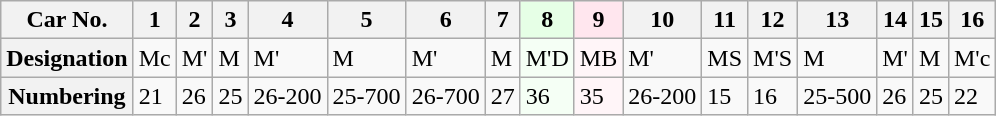<table class="wikitable">
<tr>
<th>Car No.</th>
<th>1</th>
<th>2</th>
<th>3</th>
<th>4</th>
<th>5</th>
<th>6</th>
<th>7</th>
<th style="background: #E6FFE6">8</th>
<th style="background: #FFE6EE">9</th>
<th>10</th>
<th>11</th>
<th>12</th>
<th>13</th>
<th>14</th>
<th>15</th>
<th>16</th>
</tr>
<tr>
<th>Designation</th>
<td>Mc</td>
<td>M'</td>
<td>M</td>
<td>M'</td>
<td>M</td>
<td>M'</td>
<td>M</td>
<td style="background: #F5FFF5">M'D</td>
<td style="background: #FFF5F8">MB</td>
<td>M'</td>
<td>MS</td>
<td>M'S</td>
<td>M</td>
<td>M'</td>
<td>M</td>
<td>M'c</td>
</tr>
<tr>
<th>Numbering</th>
<td>21</td>
<td>26</td>
<td>25</td>
<td>26-200</td>
<td>25-700</td>
<td>26-700</td>
<td>27</td>
<td style="background: #F5FFF5">36</td>
<td style="background: #FFF5F8">35</td>
<td>26-200</td>
<td>15</td>
<td>16</td>
<td>25-500</td>
<td>26</td>
<td>25</td>
<td>22</td>
</tr>
</table>
